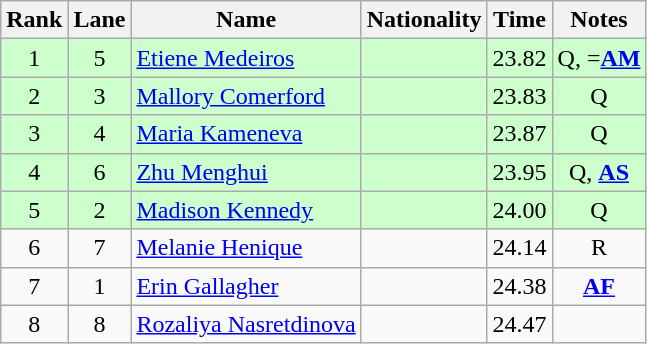<table class="wikitable sortable" style="text-align:center">
<tr>
<th>Rank</th>
<th>Lane</th>
<th>Name</th>
<th>Nationality</th>
<th>Time</th>
<th>Notes</th>
</tr>
<tr bgcolor=ccffcc>
<td>1</td>
<td>5</td>
<td align=left><a href='#'>Etiene Medeiros</a></td>
<td align=left></td>
<td>23.82</td>
<td>Q, =<strong><a href='#'>AM</a></strong></td>
</tr>
<tr bgcolor=ccffcc>
<td>2</td>
<td>3</td>
<td align=left><a href='#'>Mallory Comerford</a></td>
<td align=left></td>
<td>23.83</td>
<td>Q</td>
</tr>
<tr bgcolor=ccffcc>
<td>3</td>
<td>4</td>
<td align=left><a href='#'>Maria Kameneva</a></td>
<td align=left></td>
<td>23.87</td>
<td>Q</td>
</tr>
<tr bgcolor=ccffcc>
<td>4</td>
<td>6</td>
<td align=left><a href='#'>Zhu Menghui</a></td>
<td align=left></td>
<td>23.95</td>
<td>Q, <strong><a href='#'>AS</a></strong></td>
</tr>
<tr bgcolor=ccffcc>
<td>5</td>
<td>2</td>
<td align=left><a href='#'>Madison Kennedy</a></td>
<td align=left></td>
<td>24.00</td>
<td>Q</td>
</tr>
<tr>
<td>6</td>
<td>7</td>
<td align=left><a href='#'>Melanie Henique</a></td>
<td align=left></td>
<td>24.14</td>
<td>R</td>
</tr>
<tr>
<td>7</td>
<td>1</td>
<td align=left><a href='#'>Erin Gallagher</a></td>
<td align=left></td>
<td>24.38</td>
<td><strong><a href='#'>AF</a></strong></td>
</tr>
<tr>
<td>8</td>
<td>8</td>
<td align=left><a href='#'>Rozaliya Nasretdinova</a></td>
<td align=left></td>
<td>24.47</td>
<td></td>
</tr>
</table>
